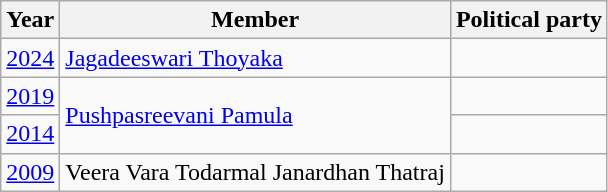<table class="wikitable sortable">
<tr>
<th>Year</th>
<th>Member</th>
<th colspan="2">Political party</th>
</tr>
<tr>
<td><a href='#'>2024</a></td>
<td><a href='#'>Jagadeeswari Thoyaka</a></td>
<td></td>
</tr>
<tr>
<td><a href='#'>2019</a></td>
<td rowspan=2><a href='#'>Pushpasreevani Pamula</a></td>
<td></td>
</tr>
<tr>
<td><a href='#'>2014</a></td>
</tr>
<tr>
<td><a href='#'>2009</a></td>
<td>Veera Vara Todarmal Janardhan Thatraj</td>
<td></td>
</tr>
</table>
